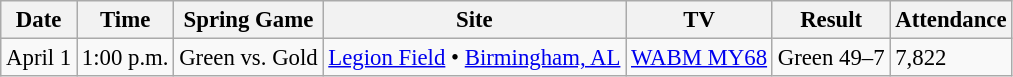<table class="wikitable" style="font-size:95%;">
<tr>
<th>Date</th>
<th>Time</th>
<th>Spring Game</th>
<th>Site</th>
<th>TV</th>
<th>Result</th>
<th>Attendance</th>
</tr>
<tr>
<td>April 1</td>
<td>1:00 p.m.</td>
<td>Green vs. Gold</td>
<td><a href='#'>Legion Field</a> • <a href='#'>Birmingham, AL</a></td>
<td><a href='#'>WABM MY68</a></td>
<td>Green 49–7</td>
<td>7,822</td>
</tr>
</table>
